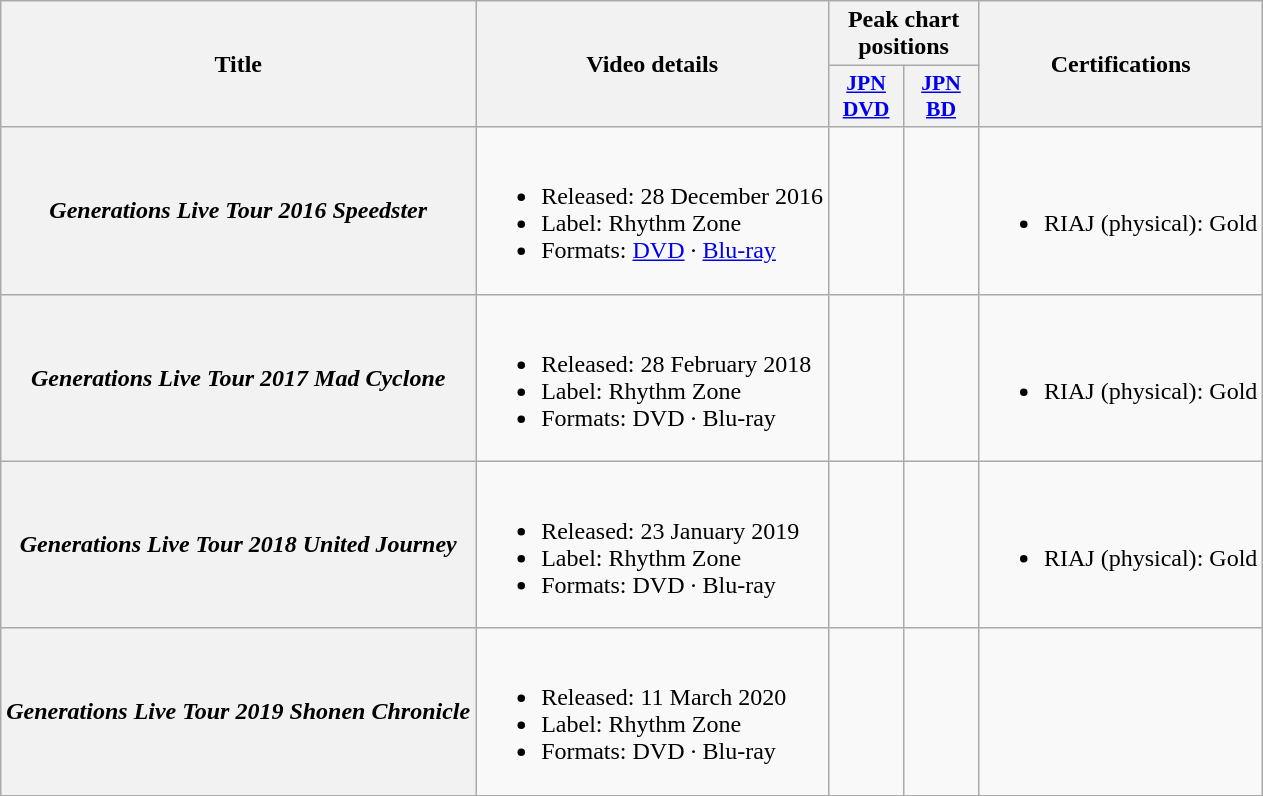<table class="wikitable plainrowheaders">
<tr>
<th scope="col" rowspan="2">Title</th>
<th scope="col" rowspan="2">Video details</th>
<th scope="col" colspan="2">Peak chart positions<br></th>
<th scope="col" rowspan="2">Certifications</th>
</tr>
<tr>
<th scope="col" style="width:3em;font-size:90%;"><a href='#'>JPN DVD</a></th>
<th scope="col" style="width:3em;font-size:90%;"><a href='#'>JPN BD</a></th>
</tr>
<tr>
<th scope="row"><em>Generations Live Tour 2016 Speedster</em></th>
<td><br><ul><li>Released: 28 December 2016</li><li>Label: Rhythm Zone</li><li>Formats: <a href='#'>DVD</a> · <a href='#'>Blu-ray</a></li></ul></td>
<td></td>
<td></td>
<td><br><ul><li>RIAJ <span>(physical)</span>: Gold</li></ul></td>
</tr>
<tr>
<th scope="row"><em>Generations Live Tour 2017 Mad Cyclone</em></th>
<td><br><ul><li>Released: 28 February 2018</li><li>Label: Rhythm Zone</li><li>Formats: DVD · Blu-ray</li></ul></td>
<td></td>
<td></td>
<td><br><ul><li>RIAJ <span>(physical)</span>: Gold</li></ul></td>
</tr>
<tr>
<th scope="row"><em>Generations Live Tour 2018 United Journey</em></th>
<td><br><ul><li>Released: 23 January 2019</li><li>Label: Rhythm Zone</li><li>Formats: DVD · Blu-ray</li></ul></td>
<td></td>
<td></td>
<td><br><ul><li>RIAJ <span>(physical)</span>: Gold</li></ul></td>
</tr>
<tr>
<th scope="row"><em>Generations Live Tour 2019 Shonen Chronicle</em></th>
<td><br><ul><li>Released: 11 March 2020</li><li>Label: Rhythm Zone</li><li>Formats: DVD · Blu-ray</li></ul></td>
<td></td>
<td></td>
<td></td>
</tr>
</table>
